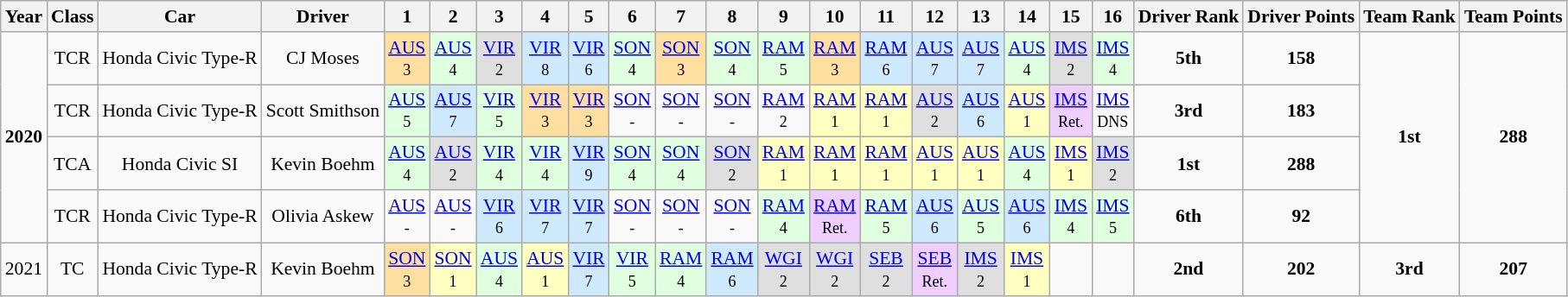<table class="wikitable" style="text-align:center; font-size:90%">
<tr>
<th>Year</th>
<th>Class</th>
<th>Car</th>
<th>Driver</th>
<th>1</th>
<th>2</th>
<th>3</th>
<th>4</th>
<th>5</th>
<th>6</th>
<th>7</th>
<th>8</th>
<th>9</th>
<th>10</th>
<th>11</th>
<th>12</th>
<th>13</th>
<th>14</th>
<th>15</th>
<th>16</th>
<th>Driver Rank</th>
<th>Driver Points</th>
<th>Team Rank</th>
<th>Team Points</th>
</tr>
<tr>
<td rowspan=4><strong>2020</strong></td>
<td>TCR</td>
<td>Honda Civic Type-R</td>
<td>CJ Moses</td>
<td style="background:#FFDF9F;"><a href='#'>AUS</a> <br><small>3</small></td>
<td style="background:#dfffdf;"><a href='#'>AUS</a> <br><small>4</small></td>
<td style="background:#DFDFDF;"><a href='#'>VIR</a> <br><small>2</small></td>
<td style="background:#cfeaff;"><a href='#'>VIR</a> <br><small>8</small></td>
<td style="background:#cfeaff;"><a href='#'>VIR</a> <br><small>6</small></td>
<td style="background:#dfffdf;"><a href='#'>SON</a> <br><small>4</small></td>
<td style="background:#FFDF9F;"><a href='#'>SON</a> <br><small>3</small></td>
<td style="background:#dfffdf;"><a href='#'>SON</a> <br><small>4</small></td>
<td style="background:#dfffdf;"><a href='#'>RAM</a> <br><small>5</small></td>
<td style="background:#FFDF9F;"><a href='#'>RAM</a> <br><small>3</small></td>
<td style="background:#cfeaff;"><a href='#'>RAM</a> <br><small>6</small></td>
<td style="background:#cfeaff;"><a href='#'>AUS</a> <br><small>7</small></td>
<td style="background:#cfeaff;"><a href='#'>AUS</a> <br><small>7</small></td>
<td style="background:#dfffdf;"><a href='#'>AUS</a> <br><small>4</small></td>
<td style="background:#DFDFDF;"><a href='#'>IMS</a> <br><small>2</small></td>
<td style="background:#dfffdf;"><a href='#'>IMS</a> <br><small>4</small></td>
<td><strong>5th</strong></td>
<td><strong>158</strong></td>
<td rowspan=4><strong>1st</strong></td>
<td rowspan=4><strong>288</strong></td>
</tr>
<tr>
<td>TCR</td>
<td>Honda Civic Type-R</td>
<td>Scott Smithson</td>
<td style="background:#dfffdf;"><a href='#'>AUS</a> <br><small>5</small></td>
<td style="background:#cfeaff;"><a href='#'>AUS</a> <br><small>7</small></td>
<td style="background:#dfffdf;"><a href='#'>VIR</a> <br><small>5</small></td>
<td style="background:#FFDF9F;"><a href='#'>VIR</a> <br><small>3</small></td>
<td style="background:#FFDF9F;"><a href='#'>VIR</a> <br><small>3</small></td>
<td style="background:#;"><a href='#'>SON</a> <br><small>-</small></td>
<td style="background:#;"><a href='#'>SON</a> <br><small>-</small></td>
<td style="background:#;"><a href='#'>SON</a> <br><small>-</small></td>
<td style="background:#;"><a href='#'>RAM</a> <br><small>2</small></td>
<td style="background:#FFFFBF;"><a href='#'>RAM</a> <br><small>1</small></td>
<td style="background:#FFFFBF;"><a href='#'>RAM</a> <br><small>1</small></td>
<td style="background:#DFDFDF;"><a href='#'>AUS</a> <br><small>2</small></td>
<td style="background:#cfeaff;"><a href='#'>AUS</a> <br><small>6</small></td>
<td style="background:#FFFFBF;"><a href='#'>AUS</a> <br><small>1</small></td>
<td style="background:#EFCFFF;"><a href='#'>IMS</a> <br><small>Ret.</small></td>
<td style="background:#;"><a href='#'>IMS</a> <br><small>DNS</small></td>
<td><strong>3rd</strong></td>
<td><strong>183</strong></td>
</tr>
<tr>
<td>TCA</td>
<td>Honda Civic SI</td>
<td>Kevin Boehm</td>
<td style="background:#dfffdf;"><a href='#'>AUS</a> <br><small>4</small></td>
<td style="background:#DFDFDF;"><a href='#'>AUS</a> <br><small>2</small></td>
<td style="background:#dfffdf;"><a href='#'>VIR</a> <br><small>4</small></td>
<td style="background:#dfffdf;"><a href='#'>VIR</a> <br><small>4</small></td>
<td style="background:#cfeaff;"><a href='#'>VIR</a> <br><small>9</small></td>
<td style="background:#dfffdf;"><a href='#'>SON</a> <br><small>4</small></td>
<td style="background:#dfffdf;"><a href='#'>SON</a> <br><small>4</small></td>
<td style="background:#DFDFDF;"><a href='#'>SON</a> <br><small>2</small></td>
<td style="background:#FFFFBF;"><a href='#'>RAM</a> <br><small>1</small></td>
<td style="background:#FFFFBF;"><a href='#'>RAM</a> <br><small>1</small></td>
<td style="background:#FFFFBF;"><a href='#'>RAM</a> <br><small>1</small></td>
<td style="background:#FFFFBF;"><a href='#'>AUS</a> <br><small>1</small></td>
<td style="background:#FFFFBF;"><a href='#'>AUS</a> <br><small>1</small></td>
<td style="background:#dfffdf;"><a href='#'>AUS</a> <br><small>4</small></td>
<td style="background:#FFFFBF;"><a href='#'>IMS</a> <br><small>1</small></td>
<td style="background:#DFDFDF;"><a href='#'>IMS</a> <br><small>2</small></td>
<td><strong>1st</strong></td>
<td><strong>288</strong></td>
</tr>
<tr>
<td>TCR</td>
<td>Honda Civic Type-R</td>
<td>Olivia Askew</td>
<td style="background:#;"><a href='#'>AUS</a> <br><small>-</small></td>
<td style="background:#;"><a href='#'>AUS</a> <br><small>-</small></td>
<td style="background:#cfeaff;"><a href='#'>VIR</a> <br><small>6</small></td>
<td style="background:#cfeaff;"><a href='#'>VIR</a> <br><small>7</small></td>
<td style="background:#cfeaff;"><a href='#'>VIR</a> <br><small>7</small></td>
<td style="background:#;"><a href='#'>SON</a> <br><small>-</small></td>
<td style="background:#;"><a href='#'>SON</a> <br><small>-</small></td>
<td style="background:#;"><a href='#'>SON</a> <br><small>-</small></td>
<td style="background:#dfffdf;"><a href='#'>RAM</a> <br><small>4</small></td>
<td style="background:#EFCFFF;"><a href='#'>RAM</a> <br><small>Ret.</small></td>
<td style="background:#dfffdf;"><a href='#'>RAM</a> <br><small>5</small></td>
<td style="background:#cfeaff;"><a href='#'>AUS</a> <br><small>6</small></td>
<td style="background:#dfffdf;"><a href='#'>AUS</a> <br><small>5</small></td>
<td style="background:#cfeaff;"><a href='#'>AUS</a> <br><small>6</small></td>
<td style="background:#dfffdf;"><a href='#'>IMS</a> <br><small>4</small></td>
<td style="background:#dfffdf;"><a href='#'>IMS</a> <br><small>5</small></td>
<td><strong>6th</strong></td>
<td><strong>92</strong></td>
</tr>
<tr>
<td>2021</td>
<td>TC</td>
<td>Honda Civic Type-R</td>
<td>Kevin Boehm</td>
<td style="background:#FFDF9F;"><a href='#'>SON</a> <br><small>3</small></td>
<td style="background:#FFFFBF;"><a href='#'>SON</a> <br><small>1</small></td>
<td style="background:#dfffdf;"><a href='#'>AUS</a> <br><small>4</small></td>
<td style="background:#FFFFBF;"><a href='#'>AUS</a> <br><small>1</small></td>
<td style="background:#cfeaff;"><a href='#'>VIR</a> <br><small>7</small></td>
<td style="background:#dfffdf;"><a href='#'>VIR</a> <br><small>5</small></td>
<td style="background:#dfffdf;"><a href='#'>RAM</a> <br><small>4</small></td>
<td style="background:#cfeaff;"><a href='#'>RAM</a> <br><small>6</small></td>
<td style="background:#DFDFDF;"><a href='#'>WGI</a> <br><small>2</small></td>
<td style="background:#DFDFDF;"><a href='#'>WGI</a> <br><small>2</small></td>
<td style="background:#DFDFDF;"><a href='#'>SEB</a> <br><small>2</small></td>
<td style="background:#EFCFFF;"><a href='#'>SEB</a> <br><small>Ret.</small></td>
<td style="background:#DFDFDF;"><a href='#'>IMS</a> <br><small>2</small></td>
<td style="background:#FFFFBF;"><a href='#'>IMS</a> <br><small>1</small></td>
<td></td>
<td></td>
<td><strong>2nd</strong></td>
<td><strong>202</strong></td>
<td><strong>3rd</strong></td>
<td><strong>207</strong></td>
</tr>
</table>
